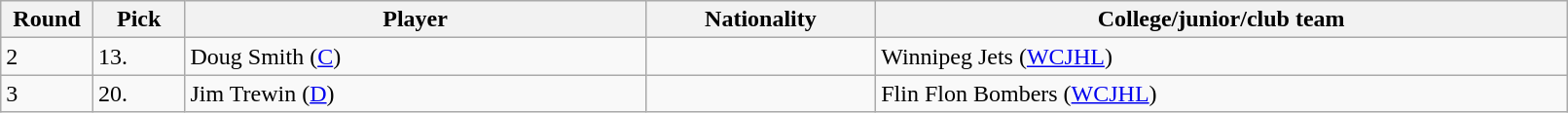<table class="wikitable">
<tr>
<th bgcolor="#DDDDFF" width="5%">Round</th>
<th bgcolor="#DDDDFF" width="5%">Pick</th>
<th bgcolor="#DDDDFF" width="25%">Player</th>
<th bgcolor="#DDDDFF" width="12.5%">Nationality</th>
<th bgcolor="#DDDDFF" width="37.5%">College/junior/club team</th>
</tr>
<tr>
<td>2</td>
<td>13.</td>
<td>Doug Smith (<a href='#'>C</a>)</td>
<td></td>
<td>Winnipeg Jets (<a href='#'>WCJHL</a>)</td>
</tr>
<tr>
<td>3</td>
<td>20.</td>
<td>Jim Trewin (<a href='#'>D</a>)</td>
<td></td>
<td>Flin Flon Bombers (<a href='#'>WCJHL</a>)</td>
</tr>
</table>
